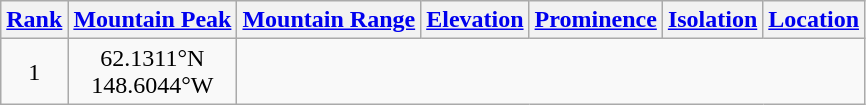<table class="wikitable sortable">
<tr>
<th><a href='#'>Rank</a></th>
<th><a href='#'>Mountain Peak</a></th>
<th><a href='#'>Mountain Range</a></th>
<th><a href='#'>Elevation</a></th>
<th><a href='#'>Prominence</a></th>
<th><a href='#'>Isolation</a></th>
<th><a href='#'>Location</a></th>
</tr>
<tr>
<td align=center>1<br>

</td>
<td align=center>62.1311°N<br>148.6044°W</td>
</tr>
</table>
